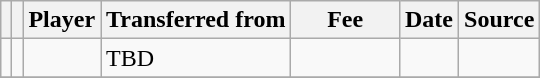<table class="wikitable plainrowheaders sortable">
<tr>
<th></th>
<th></th>
<th scope=col><strong>Player</strong></th>
<th><strong>Transferred from</strong></th>
<th !scope=col; style="width: 65px;"><strong>Fee</strong></th>
<th scope=col><strong>Date</strong></th>
<th scope=col><strong>Source</strong></th>
</tr>
<tr>
<td align=center></td>
<td align=center></td>
<td></td>
<td>TBD</td>
<td></td>
<td></td>
<td></td>
</tr>
<tr>
</tr>
</table>
